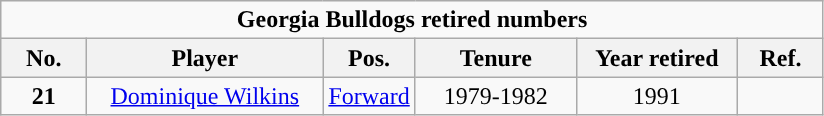<table class="wikitable" style="text-align:center">
<tr>
<td colspan="6"><strong>Georgia Bulldogs retired numbers</strong></td>
</tr>
<tr>
<th width="50px">No.</th>
<th width="150px">Player</th>
<th width="50px">Pos.</th>
<th width="100px">Tenure</th>
<th width="100px">Year retired</th>
<th width="50px">Ref.</th>
</tr>
<tr>
<td><strong>21</strong></td>
<td><a href='#'>Dominique Wilkins</a></td>
<td><a href='#'>Forward</a></td>
<td>1979-1982</td>
<td>1991</td>
<td></td>
</tr>
</table>
